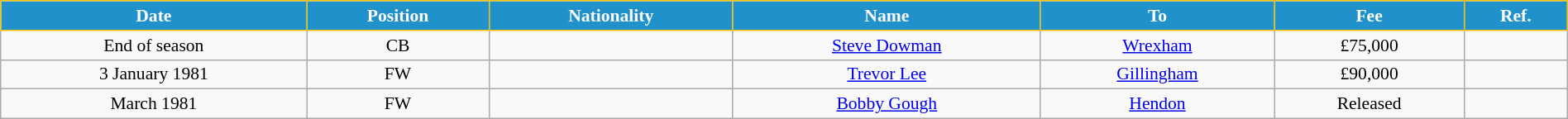<table class="wikitable" style="text-align:center; font-size:90%; width:100%;">
<tr>
<th style="background:#2191CC; color:white; border:1px solid #F7C408; text-align:center;">Date</th>
<th style="background:#2191CC; color:white; border:1px solid #F7C408; text-align:center;">Position</th>
<th style="background:#2191CC; color:white; border:1px solid #F7C408; text-align:center;">Nationality</th>
<th style="background:#2191CC; color:white; border:1px solid #F7C408; text-align:center;">Name</th>
<th style="background:#2191CC; color:white; border:1px solid #F7C408; text-align:center;">To</th>
<th style="background:#2191CC; color:white; border:1px solid #F7C408; text-align:center;">Fee</th>
<th style="background:#2191CC; color:white; border:1px solid #F7C408; text-align:center;">Ref.</th>
</tr>
<tr>
<td>End of season</td>
<td>CB</td>
<td></td>
<td><a href='#'>Steve Dowman</a></td>
<td> <a href='#'>Wrexham</a></td>
<td>£75,000</td>
<td></td>
</tr>
<tr>
<td>3 January 1981</td>
<td>FW</td>
<td></td>
<td><a href='#'>Trevor Lee</a></td>
<td> <a href='#'>Gillingham</a></td>
<td>£90,000</td>
<td></td>
</tr>
<tr>
<td>March 1981</td>
<td>FW</td>
<td></td>
<td><a href='#'>Bobby Gough</a></td>
<td> <a href='#'>Hendon</a></td>
<td>Released</td>
<td></td>
</tr>
</table>
